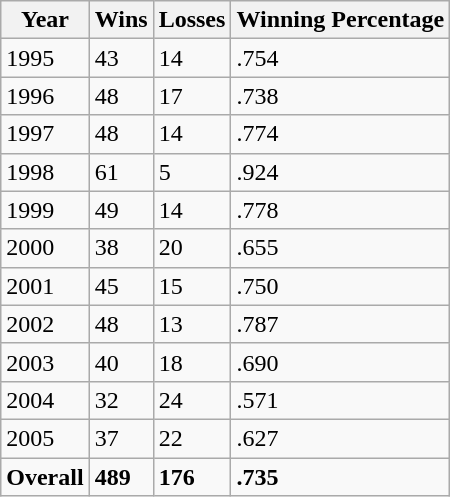<table class="wikitable collapsible collapsed">
<tr>
<th>Year</th>
<th>Wins</th>
<th>Losses</th>
<th>Winning Percentage</th>
</tr>
<tr>
<td>1995</td>
<td>43</td>
<td>14</td>
<td>.754</td>
</tr>
<tr>
<td>1996</td>
<td>48</td>
<td>17</td>
<td>.738</td>
</tr>
<tr>
<td>1997</td>
<td>48</td>
<td>14</td>
<td>.774</td>
</tr>
<tr>
<td>1998</td>
<td>61</td>
<td>5</td>
<td>.924</td>
</tr>
<tr>
<td>1999</td>
<td>49</td>
<td>14</td>
<td>.778</td>
</tr>
<tr>
<td>2000</td>
<td>38</td>
<td>20</td>
<td>.655</td>
</tr>
<tr>
<td>2001</td>
<td>45</td>
<td>15</td>
<td>.750</td>
</tr>
<tr>
<td>2002</td>
<td>48</td>
<td>13</td>
<td>.787</td>
</tr>
<tr>
<td>2003</td>
<td>40</td>
<td>18</td>
<td>.690</td>
</tr>
<tr>
<td>2004</td>
<td>32</td>
<td>24</td>
<td>.571</td>
</tr>
<tr>
<td>2005</td>
<td>37</td>
<td>22</td>
<td>.627</td>
</tr>
<tr>
<td><strong>Overall</strong></td>
<td><strong>489</strong></td>
<td><strong>176</strong></td>
<td><strong>.735</strong></td>
</tr>
</table>
